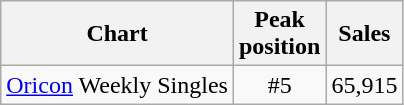<table class="wikitable">
<tr>
<th align="left">Chart</th>
<th align="center">Peak<br>position</th>
<th align="center">Sales</th>
</tr>
<tr>
<td align="left"><a href='#'>Oricon</a> Weekly Singles</td>
<td align="center">#5</td>
<td align="">65,915</td>
</tr>
</table>
